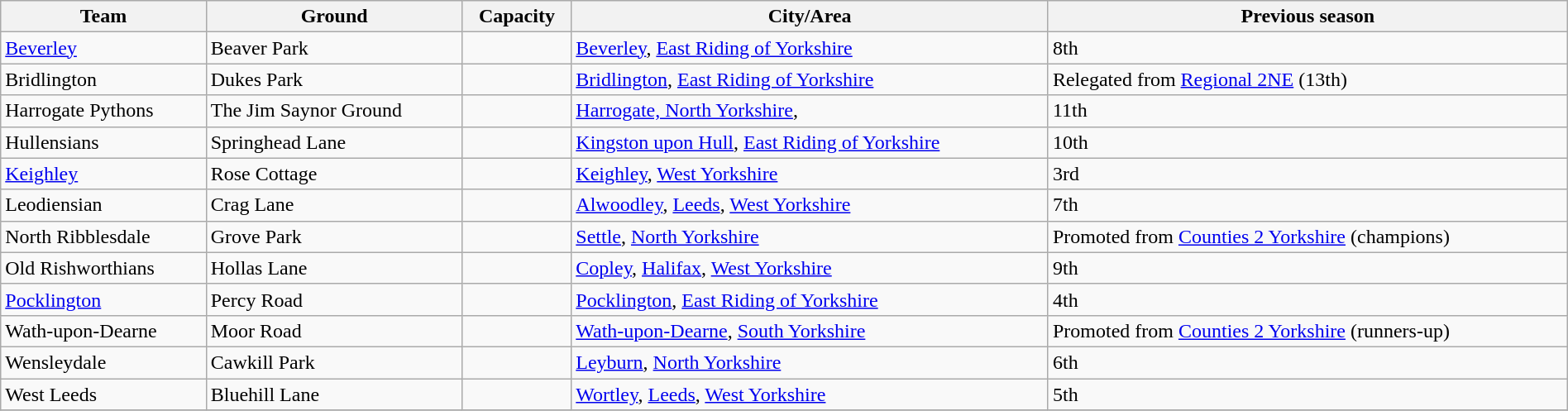<table class="wikitable sortable" width=100%>
<tr>
<th>Team</th>
<th>Ground</th>
<th>Capacity</th>
<th>City/Area</th>
<th>Previous season</th>
</tr>
<tr>
<td><a href='#'>Beverley</a></td>
<td>Beaver Park</td>
<td></td>
<td><a href='#'>Beverley</a>, <a href='#'>East Riding of Yorkshire</a></td>
<td>8th</td>
</tr>
<tr>
<td>Bridlington</td>
<td>Dukes Park</td>
<td></td>
<td><a href='#'>Bridlington</a>, <a href='#'>East Riding of Yorkshire</a></td>
<td>Relegated from <a href='#'>Regional 2NE</a> (13th)</td>
</tr>
<tr>
<td>Harrogate Pythons</td>
<td>The Jim Saynor Ground</td>
<td></td>
<td><a href='#'>Harrogate, North Yorkshire</a>,</td>
<td>11th</td>
</tr>
<tr>
<td>Hullensians</td>
<td>Springhead Lane</td>
<td></td>
<td><a href='#'>Kingston upon Hull</a>, <a href='#'>East Riding of Yorkshire</a></td>
<td>10th</td>
</tr>
<tr>
<td><a href='#'>Keighley</a></td>
<td>Rose Cottage</td>
<td></td>
<td><a href='#'>Keighley</a>, <a href='#'>West Yorkshire</a></td>
<td>3rd</td>
</tr>
<tr>
<td>Leodiensian</td>
<td>Crag Lane</td>
<td></td>
<td><a href='#'>Alwoodley</a>, <a href='#'>Leeds</a>, <a href='#'>West Yorkshire</a></td>
<td>7th</td>
</tr>
<tr>
<td>North Ribblesdale</td>
<td>Grove Park</td>
<td></td>
<td><a href='#'>Settle</a>, <a href='#'>North Yorkshire</a></td>
<td>Promoted from <a href='#'>Counties 2 Yorkshire</a> (champions)</td>
</tr>
<tr>
<td>Old Rishworthians</td>
<td>Hollas Lane</td>
<td></td>
<td><a href='#'>Copley</a>, <a href='#'>Halifax</a>, <a href='#'>West Yorkshire</a></td>
<td>9th</td>
</tr>
<tr>
<td><a href='#'>Pocklington</a></td>
<td>Percy Road</td>
<td></td>
<td><a href='#'>Pocklington</a>, <a href='#'>East Riding of Yorkshire</a></td>
<td>4th</td>
</tr>
<tr>
<td>Wath-upon-Dearne</td>
<td>Moor Road</td>
<td></td>
<td><a href='#'>Wath-upon-Dearne</a>, <a href='#'>South Yorkshire</a></td>
<td>Promoted from <a href='#'>Counties 2 Yorkshire</a> (runners-up)</td>
</tr>
<tr>
<td>Wensleydale</td>
<td>Cawkill Park</td>
<td></td>
<td><a href='#'>Leyburn</a>, <a href='#'>North Yorkshire</a></td>
<td>6th</td>
</tr>
<tr>
<td>West Leeds</td>
<td>Bluehill Lane</td>
<td></td>
<td><a href='#'>Wortley</a>, <a href='#'>Leeds</a>, <a href='#'>West Yorkshire</a></td>
<td>5th</td>
</tr>
<tr>
</tr>
</table>
